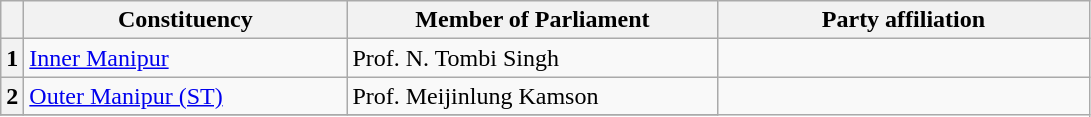<table class="wikitable sortable">
<tr style="text-align:center;">
<th></th>
<th style="width:13em">Constituency</th>
<th style="width:15em">Member of Parliament</th>
<th colspan="2" style="width:15em">Party affiliation</th>
</tr>
<tr>
<th>1</th>
<td><a href='#'>Inner Manipur</a></td>
<td>Prof. N. Tombi Singh</td>
<td></td>
</tr>
<tr>
<th>2</th>
<td><a href='#'>Outer Manipur (ST)</a></td>
<td>Prof. Meijinlung Kamson</td>
</tr>
<tr>
</tr>
</table>
